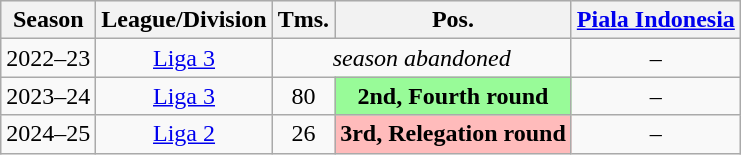<table class="wikitable" style="text-align:center">
<tr style="background:#efefef;">
<th>Season</th>
<th>League/Division</th>
<th>Tms.</th>
<th>Pos.</th>
<th><a href='#'>Piala Indonesia</a></th>
</tr>
<tr>
<td>2022–23</td>
<td><a href='#'>Liga 3</a></td>
<td colspan="2"><em>season abandoned</em></td>
<td>–</td>
</tr>
<tr>
<td>2023–24</td>
<td><a href='#'>Liga 3</a></td>
<td>80</td>
<td bgcolor="palegreen"><strong>2nd, Fourth round</strong></td>
<td>–</td>
</tr>
<tr>
<td>2024–25</td>
<td><a href='#'>Liga 2</a></td>
<td>26</td>
<td style="background: #FFBBBB;"><strong>3rd, Relegation round</strong></td>
<td>–</td>
</tr>
</table>
